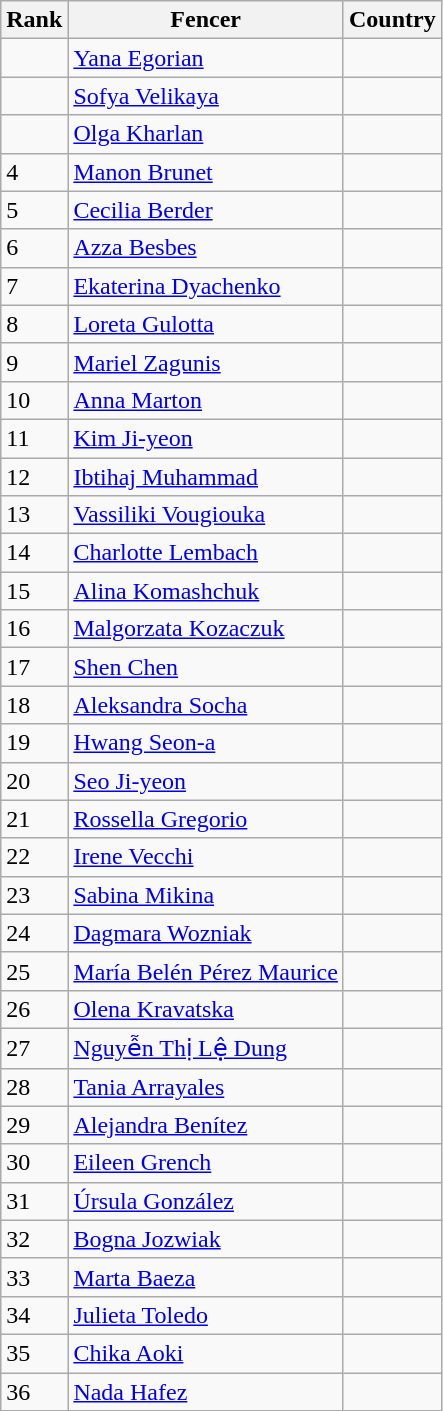<table class="wikitable" style="text-align: left;">
<tr>
<th>Rank</th>
<th>Fencer</th>
<th>Country</th>
</tr>
<tr>
<td></td>
<td><a href='#'>Yana Egorian</a></td>
<td></td>
</tr>
<tr>
<td></td>
<td><a href='#'>Sofya Velikaya</a></td>
<td></td>
</tr>
<tr>
<td></td>
<td><a href='#'>Olga Kharlan</a></td>
<td></td>
</tr>
<tr>
<td>4</td>
<td><a href='#'>Manon Brunet</a></td>
<td></td>
</tr>
<tr>
<td>5</td>
<td><a href='#'>Cecilia Berder</a></td>
<td></td>
</tr>
<tr>
<td>6</td>
<td><a href='#'>Azza Besbes</a></td>
<td></td>
</tr>
<tr>
<td>7</td>
<td><a href='#'>Ekaterina Dyachenko</a></td>
<td></td>
</tr>
<tr>
<td>8</td>
<td><a href='#'>Loreta Gulotta</a></td>
<td></td>
</tr>
<tr>
<td>9</td>
<td><a href='#'>Mariel Zagunis</a></td>
<td></td>
</tr>
<tr>
<td>10</td>
<td><a href='#'>Anna Marton</a></td>
<td></td>
</tr>
<tr>
<td>11</td>
<td><a href='#'>Kim Ji-yeon</a></td>
<td></td>
</tr>
<tr>
<td>12</td>
<td><a href='#'>Ibtihaj Muhammad</a></td>
<td></td>
</tr>
<tr>
<td>13</td>
<td><a href='#'>Vassiliki Vougiouka</a></td>
<td></td>
</tr>
<tr>
<td>14</td>
<td><a href='#'>Charlotte Lembach</a></td>
<td></td>
</tr>
<tr>
<td>15</td>
<td><a href='#'>Alina Komashchuk</a></td>
<td></td>
</tr>
<tr>
<td>16</td>
<td><a href='#'>Malgorzata Kozaczuk</a></td>
<td></td>
</tr>
<tr>
<td>17</td>
<td><a href='#'>Shen Chen</a></td>
<td></td>
</tr>
<tr>
<td>18</td>
<td><a href='#'>Aleksandra Socha</a></td>
<td></td>
</tr>
<tr>
<td>19</td>
<td><a href='#'>Hwang Seon-a</a></td>
<td></td>
</tr>
<tr>
<td>20</td>
<td><a href='#'>Seo Ji-yeon</a></td>
<td></td>
</tr>
<tr>
<td>21</td>
<td><a href='#'>Rossella Gregorio</a></td>
<td></td>
</tr>
<tr>
<td>22</td>
<td><a href='#'>Irene Vecchi</a></td>
<td></td>
</tr>
<tr>
<td>23</td>
<td><a href='#'>Sabina Mikina</a></td>
<td></td>
</tr>
<tr>
<td>24</td>
<td><a href='#'>Dagmara Wozniak</a></td>
<td></td>
</tr>
<tr>
<td>25</td>
<td><a href='#'>María Belén Pérez Maurice</a></td>
<td></td>
</tr>
<tr>
<td>26</td>
<td><a href='#'>Olena Kravatska</a></td>
<td></td>
</tr>
<tr>
<td>27</td>
<td><a href='#'>Nguyễn Thị Lệ Dung</a></td>
<td></td>
</tr>
<tr>
<td>28</td>
<td><a href='#'>Tania Arrayales</a></td>
<td></td>
</tr>
<tr>
<td>29</td>
<td><a href='#'>Alejandra Benítez</a></td>
<td></td>
</tr>
<tr>
<td>30</td>
<td><a href='#'>Eileen Grench</a></td>
<td></td>
</tr>
<tr>
<td>31</td>
<td><a href='#'>Úrsula González</a></td>
<td></td>
</tr>
<tr>
<td>32</td>
<td><a href='#'>Bogna Jozwiak</a></td>
<td></td>
</tr>
<tr>
<td>33</td>
<td><a href='#'>Marta Baeza</a></td>
<td></td>
</tr>
<tr>
<td>34</td>
<td><a href='#'>Julieta Toledo</a></td>
<td></td>
</tr>
<tr>
<td>35</td>
<td><a href='#'>Chika Aoki</a></td>
<td></td>
</tr>
<tr>
<td>36</td>
<td><a href='#'>Nada Hafez</a></td>
<td></td>
</tr>
</table>
